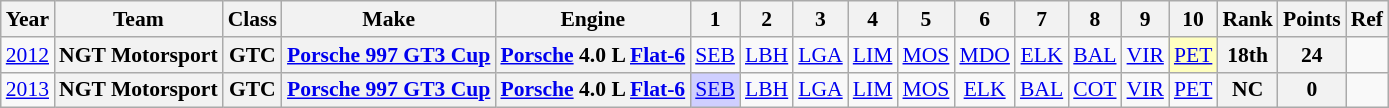<table class="wikitable" style="text-align:center; font-size:90%">
<tr>
<th>Year</th>
<th>Team</th>
<th>Class</th>
<th>Make</th>
<th>Engine</th>
<th>1</th>
<th>2</th>
<th>3</th>
<th>4</th>
<th>5</th>
<th>6</th>
<th>7</th>
<th>8</th>
<th>9</th>
<th>10</th>
<th>Rank</th>
<th>Points</th>
<th>Ref</th>
</tr>
<tr>
<td><a href='#'>2012</a></td>
<th>NGT Motorsport</th>
<th>GTC</th>
<th><a href='#'>Porsche 997 GT3 Cup</a></th>
<th><a href='#'>Porsche</a> 4.0 L <a href='#'>Flat-6</a></th>
<td><a href='#'>SEB</a></td>
<td><a href='#'>LBH</a></td>
<td><a href='#'>LGA</a></td>
<td><a href='#'>LIM</a></td>
<td><a href='#'>MOS</a></td>
<td><a href='#'>MDO</a></td>
<td><a href='#'>ELK</a></td>
<td><a href='#'>BAL</a></td>
<td><a href='#'>VIR</a></td>
<td style="background:#FFFFBF;"><a href='#'>PET</a><br></td>
<th>18th</th>
<th>24</th>
<td></td>
</tr>
<tr>
<td><a href='#'>2013</a></td>
<th>NGT Motorsport</th>
<th>GTC</th>
<th><a href='#'>Porsche 997 GT3 Cup</a></th>
<th><a href='#'>Porsche</a> 4.0 L <a href='#'>Flat-6</a></th>
<td style="background:#CFCFFF;"><a href='#'>SEB</a><br></td>
<td><a href='#'>LBH</a></td>
<td><a href='#'>LGA</a></td>
<td><a href='#'>LIM</a></td>
<td><a href='#'>MOS</a></td>
<td><a href='#'>ELK</a></td>
<td><a href='#'>BAL</a></td>
<td><a href='#'>COT</a></td>
<td><a href='#'>VIR</a></td>
<td><a href='#'>PET</a></td>
<th>NC</th>
<th>0</th>
<td></td>
</tr>
</table>
